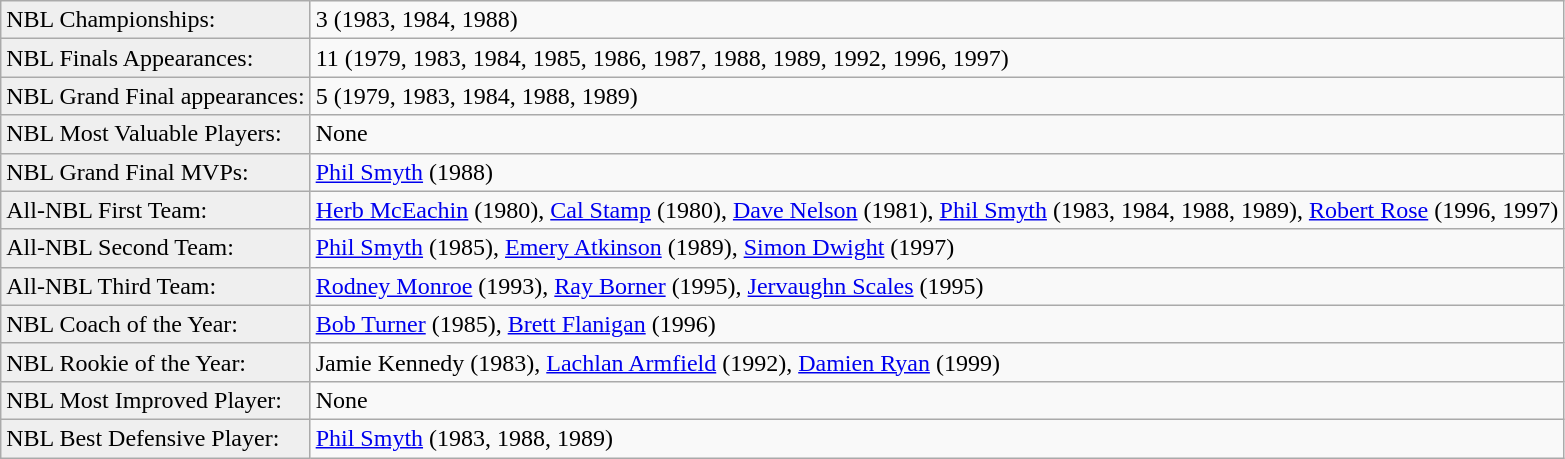<table class="wikitable">
<tr align=left>
<td style="background:#efefef;">NBL Championships:</td>
<td>3 (1983, 1984, 1988)</td>
</tr>
<tr>
<td style="background:#efefef;">NBL Finals Appearances:</td>
<td>11 (1979, 1983, 1984, 1985, 1986, 1987, 1988, 1989, 1992, 1996, 1997)</td>
</tr>
<tr>
<td style="background:#efefef;">NBL Grand Final appearances:</td>
<td>5 (1979, 1983, 1984, 1988, 1989)</td>
</tr>
<tr>
<td style="background:#efefef;">NBL Most Valuable Players:</td>
<td>None</td>
</tr>
<tr>
<td style="background:#efefef;">NBL Grand Final MVPs:</td>
<td><a href='#'>Phil Smyth</a> (1988)</td>
</tr>
<tr>
<td style="background:#efefef;">All-NBL First Team:</td>
<td><a href='#'>Herb McEachin</a> (1980), <a href='#'>Cal Stamp</a> (1980), <a href='#'>Dave Nelson</a> (1981), <a href='#'>Phil Smyth</a> (1983, 1984, 1988, 1989), <a href='#'>Robert Rose</a> (1996, 1997)</td>
</tr>
<tr>
<td style="background:#efefef;">All-NBL Second Team:</td>
<td><a href='#'>Phil Smyth</a> (1985), <a href='#'>Emery Atkinson</a> (1989), <a href='#'>Simon Dwight</a> (1997)</td>
</tr>
<tr>
<td style="background:#efefef;">All-NBL Third Team:</td>
<td><a href='#'>Rodney Monroe</a> (1993), <a href='#'>Ray Borner</a> (1995), <a href='#'>Jervaughn Scales</a> (1995)</td>
</tr>
<tr>
<td style="background:#efefef;">NBL Coach of the Year:</td>
<td><a href='#'>Bob Turner</a> (1985), <a href='#'>Brett Flanigan</a> (1996)</td>
</tr>
<tr>
<td style="background:#efefef;">NBL Rookie of the Year:</td>
<td>Jamie Kennedy (1983), <a href='#'>Lachlan Armfield</a> (1992), <a href='#'>Damien Ryan</a> (1999)</td>
</tr>
<tr>
<td style="background:#efefef;">NBL Most Improved Player:</td>
<td>None</td>
</tr>
<tr>
<td style="background:#efefef;">NBL Best Defensive Player:</td>
<td><a href='#'>Phil Smyth</a> (1983, 1988, 1989)</td>
</tr>
</table>
